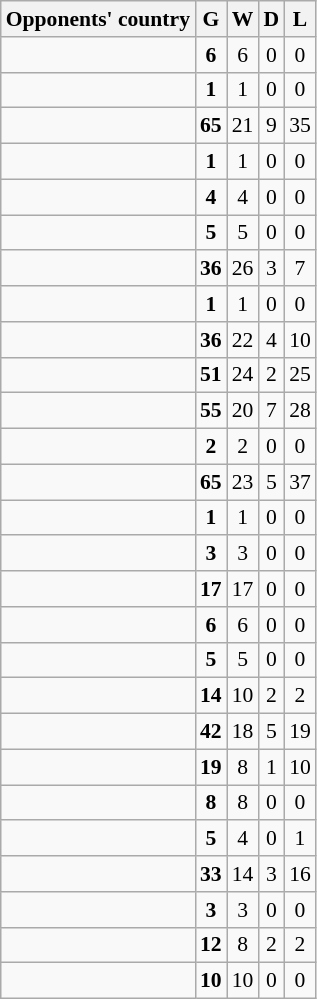<table class="wikitable" style="text-align:center; font-size:90%">
<tr>
<th>Opponents' country</th>
<th>G</th>
<th>W</th>
<th>D</th>
<th>L</th>
</tr>
<tr>
<td align=left></td>
<td><strong>6</strong></td>
<td>6</td>
<td>0</td>
<td>0</td>
</tr>
<tr>
<td align=left></td>
<td><strong>1</strong></td>
<td>1</td>
<td>0</td>
<td>0</td>
</tr>
<tr>
<td align=left></td>
<td><strong>65</strong></td>
<td>21</td>
<td>9</td>
<td>35</td>
</tr>
<tr>
<td align=left></td>
<td><strong>1</strong></td>
<td>1</td>
<td>0</td>
<td>0</td>
</tr>
<tr>
<td align=left></td>
<td><strong>4</strong></td>
<td>4</td>
<td>0</td>
<td>0</td>
</tr>
<tr>
<td align=left></td>
<td><strong>5</strong></td>
<td>5</td>
<td>0</td>
<td>0</td>
</tr>
<tr>
<td align=left></td>
<td><strong>36</strong></td>
<td>26</td>
<td>3</td>
<td>7</td>
</tr>
<tr>
<td align=left></td>
<td><strong>1</strong></td>
<td>1</td>
<td>0</td>
<td>0</td>
</tr>
<tr>
<td align=left></td>
<td><strong>36</strong></td>
<td>22</td>
<td>4</td>
<td>10</td>
</tr>
<tr>
<td align=left></td>
<td><strong>51</strong></td>
<td>24</td>
<td>2</td>
<td>25</td>
</tr>
<tr>
<td align=left></td>
<td><strong>55</strong></td>
<td>20</td>
<td>7</td>
<td>28</td>
</tr>
<tr>
<td align=left></td>
<td><strong>2</strong></td>
<td>2</td>
<td>0</td>
<td>0</td>
</tr>
<tr>
<td align=left></td>
<td><strong>65</strong></td>
<td>23</td>
<td>5</td>
<td>37</td>
</tr>
<tr>
<td align=left></td>
<td><strong>1</strong></td>
<td>1</td>
<td>0</td>
<td>0</td>
</tr>
<tr>
<td align=left></td>
<td><strong>3</strong></td>
<td>3</td>
<td>0</td>
<td>0</td>
</tr>
<tr>
<td align=left></td>
<td><strong>17</strong></td>
<td>17</td>
<td>0</td>
<td>0</td>
</tr>
<tr>
<td align=left></td>
<td><strong>6</strong></td>
<td>6</td>
<td>0</td>
<td>0</td>
</tr>
<tr>
<td align=left></td>
<td><strong>5</strong></td>
<td>5</td>
<td>0</td>
<td>0</td>
</tr>
<tr>
<td align=left></td>
<td><strong>14</strong></td>
<td>10</td>
<td>2</td>
<td>2</td>
</tr>
<tr>
<td align=left></td>
<td><strong>42</strong></td>
<td>18</td>
<td>5</td>
<td>19</td>
</tr>
<tr>
<td align=left></td>
<td><strong>19</strong></td>
<td>8</td>
<td>1</td>
<td>10</td>
</tr>
<tr>
<td align=left></td>
<td><strong>8</strong></td>
<td>8</td>
<td>0</td>
<td>0</td>
</tr>
<tr>
<td align=left></td>
<td><strong>5</strong></td>
<td>4</td>
<td>0</td>
<td>1</td>
</tr>
<tr>
<td align=left></td>
<td><strong>33</strong></td>
<td>14</td>
<td>3</td>
<td>16</td>
</tr>
<tr>
<td align=left></td>
<td><strong>3</strong></td>
<td>3</td>
<td>0</td>
<td>0</td>
</tr>
<tr>
<td align=left></td>
<td><strong>12</strong></td>
<td>8</td>
<td>2</td>
<td>2</td>
</tr>
<tr>
<td align=left></td>
<td><strong>10</strong></td>
<td>10</td>
<td>0</td>
<td>0</td>
</tr>
</table>
